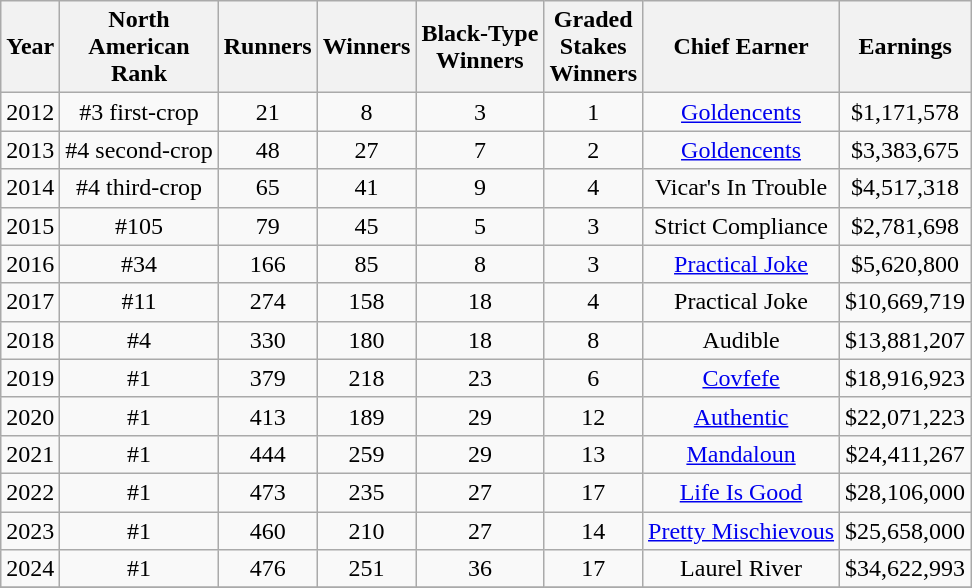<table class="wikitable sortable" style="text-align:center">
<tr>
<th scope="col">Year</th>
<th scope="col">North <br>American <br>Rank</th>
<th scope="col">Runners</th>
<th scope="col">Winners</th>
<th scope="col">Black-Type<br>Winners</th>
<th scope="col">Graded <br>Stakes <br>Winners</th>
<th scope="col">Chief Earner</th>
<th scope="col">Earnings</th>
</tr>
<tr>
<td>2012</td>
<td>#3 first-crop</td>
<td>21</td>
<td>8</td>
<td>3</td>
<td>1</td>
<td><a href='#'>Goldencents</a></td>
<td>$1,171,578</td>
</tr>
<tr>
<td>2013</td>
<td>#4 second-crop</td>
<td>48</td>
<td>27</td>
<td>7</td>
<td>2</td>
<td><a href='#'>Goldencents</a></td>
<td>$3,383,675</td>
</tr>
<tr>
<td>2014</td>
<td>#4 third-crop</td>
<td>65</td>
<td>41</td>
<td>9</td>
<td>4</td>
<td>Vicar's In Trouble</td>
<td>$4,517,318</td>
</tr>
<tr>
<td>2015</td>
<td>#105</td>
<td>79</td>
<td>45</td>
<td>5</td>
<td>3</td>
<td>Strict Compliance</td>
<td>$2,781,698</td>
</tr>
<tr>
<td>2016</td>
<td>#34</td>
<td>166</td>
<td>85</td>
<td>8</td>
<td>3</td>
<td><a href='#'>Practical Joke</a></td>
<td>$5,620,800</td>
</tr>
<tr>
<td>2017</td>
<td>#11</td>
<td>274</td>
<td>158</td>
<td>18</td>
<td>4</td>
<td>Practical Joke</td>
<td>$10,669,719</td>
</tr>
<tr>
<td>2018</td>
<td>#4</td>
<td>330</td>
<td>180</td>
<td>18</td>
<td>8</td>
<td>Audible</td>
<td>$13,881,207</td>
</tr>
<tr>
<td>2019</td>
<td>#1</td>
<td>379</td>
<td>218</td>
<td>23</td>
<td>6</td>
<td><a href='#'>Covfefe</a></td>
<td>$18,916,923</td>
</tr>
<tr>
<td>2020</td>
<td>#1</td>
<td>413</td>
<td>189</td>
<td>29</td>
<td>12</td>
<td><a href='#'>Authentic</a></td>
<td>$22,071,223</td>
</tr>
<tr>
<td>2021</td>
<td>#1</td>
<td>444</td>
<td>259</td>
<td>29</td>
<td>13</td>
<td><a href='#'>Mandaloun</a></td>
<td>$24,411,267</td>
</tr>
<tr>
<td>2022</td>
<td>#1</td>
<td>473</td>
<td>235</td>
<td>27</td>
<td>17</td>
<td><a href='#'>Life Is Good</a></td>
<td>$28,106,000</td>
</tr>
<tr>
<td>2023</td>
<td>#1</td>
<td>460</td>
<td>210</td>
<td>27</td>
<td>14</td>
<td><a href='#'>Pretty Mischievous</a></td>
<td>$25,658,000</td>
</tr>
<tr>
<td>2024</td>
<td>#1</td>
<td>476</td>
<td>251</td>
<td>36</td>
<td>17</td>
<td>Laurel River</td>
<td>$34,622,993</td>
</tr>
<tr>
</tr>
</table>
